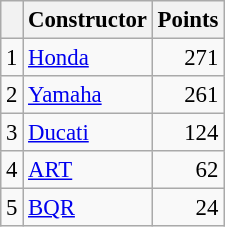<table class="wikitable" style="font-size: 95%;">
<tr>
<th></th>
<th>Constructor</th>
<th>Points</th>
</tr>
<tr>
<td align=center>1</td>
<td> <a href='#'>Honda</a></td>
<td align=right>271</td>
</tr>
<tr>
<td align=center>2</td>
<td> <a href='#'>Yamaha</a></td>
<td align=right>261</td>
</tr>
<tr>
<td align=center>3</td>
<td> <a href='#'>Ducati</a></td>
<td align=right>124</td>
</tr>
<tr>
<td align=center>4</td>
<td> <a href='#'>ART</a></td>
<td align=right>62</td>
</tr>
<tr>
<td align=center>5</td>
<td> <a href='#'>BQR</a></td>
<td align=right>24</td>
</tr>
</table>
